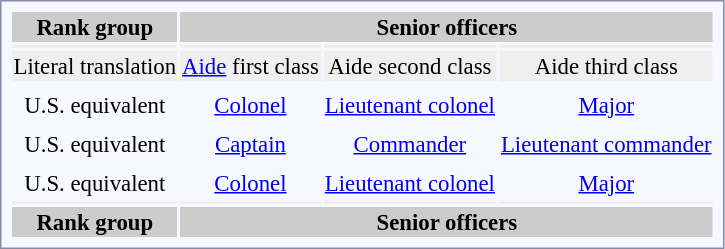<table style="border:1px solid #8888aa; background-color:#f7f8ff; padding:5px; font-size:95%; margin: 0px 12px 12px 0px;">
<tr style="background-color:#CCCCCC; text-align:center;">
<th>Rank group</th>
<th colspan=4>Senior officers</th>
</tr>
<tr style="text-align:center; background:#efefef;">
<td></td>
<td></td>
<td></td>
<td></td>
</tr>
<tr style="text-align:center; background:#efefef;">
<td>Literal translation</td>
<td><a href='#'>Aide</a> first class</td>
<td>Aide second class</td>
<td>Aide third class</td>
</tr>
<tr style="text-align:center;">
<td><strong></strong></td>
<td></td>
<td></td>
<td></td>
</tr>
<tr style="text-align:center;">
<td>U.S. equivalent</td>
<td><a href='#'>Colonel</a></td>
<td><a href='#'>Lieutenant colonel</a></td>
<td><a href='#'>Major</a></td>
</tr>
<tr style="text-align:center;">
<td><strong></strong></td>
<td></td>
<td></td>
<td></td>
</tr>
<tr style="text-align:center;">
<td>U.S. equivalent</td>
<td><a href='#'>Captain</a></td>
<td><a href='#'>Commander</a></td>
<td><a href='#'>Lieutenant commander</a></td>
</tr>
<tr style="text-align:center;">
<td><strong></strong></td>
<td></td>
<td></td>
<td></td>
</tr>
<tr style="text-align:center;">
<td>U.S. equivalent</td>
<td><a href='#'>Colonel</a></td>
<td><a href='#'>Lieutenant colonel</a></td>
<td><a href='#'>Major</a></td>
</tr>
<tr style="text-align:center; background:#efefef;">
<td></td>
<td></td>
<td></td>
<td></td>
</tr>
<tr style="background-color:#CCCCCC; text-align:center;">
<th>Rank group</th>
<th colspan=4>Senior officers</th>
</tr>
</table>
